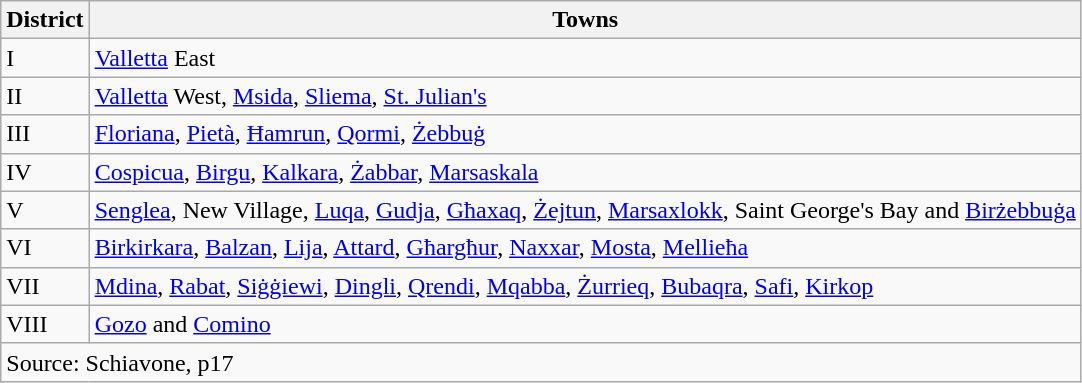<table class=wikitable>
<tr>
<th>District</th>
<th>Towns</th>
</tr>
<tr>
<td>I</td>
<td><a href='#'>Valletta</a> East</td>
</tr>
<tr>
<td>II</td>
<td><a href='#'>Valletta</a> West, <a href='#'>Msida</a>, <a href='#'>Sliema</a>, <a href='#'>St. Julian's</a></td>
</tr>
<tr>
<td>III</td>
<td><a href='#'>Floriana</a>, <a href='#'>Pietà</a>, <a href='#'>Ħamrun</a>, <a href='#'>Qormi</a>, <a href='#'>Żebbuġ</a></td>
</tr>
<tr>
<td>IV</td>
<td><a href='#'>Cospicua</a>, <a href='#'>Birgu</a>, <a href='#'>Kalkara</a>, <a href='#'>Żabbar</a>, <a href='#'>Marsaskala</a></td>
</tr>
<tr>
<td>V</td>
<td><a href='#'>Senglea</a>, New Village, <a href='#'>Luqa</a>, <a href='#'>Gudja</a>, <a href='#'>Għaxaq</a>, <a href='#'>Żejtun</a>, <a href='#'>Marsaxlokk</a>, Saint George's Bay and <a href='#'>Birżebbuġa</a></td>
</tr>
<tr>
<td>VI</td>
<td><a href='#'>Birkirkara</a>, <a href='#'>Balzan</a>, <a href='#'>Lija</a>, <a href='#'>Attard</a>, <a href='#'>Għargħur</a>, <a href='#'>Naxxar</a>, <a href='#'>Mosta</a>, <a href='#'>Mellieħa</a></td>
</tr>
<tr>
<td>VII</td>
<td><a href='#'>Mdina</a>, <a href='#'>Rabat</a>, <a href='#'>Siġġiewi</a>, <a href='#'>Dingli</a>, <a href='#'>Qrendi</a>, <a href='#'>Mqabba</a>, <a href='#'>Żurrieq</a>, <a href='#'>Bubaqra</a>, <a href='#'>Safi</a>, <a href='#'>Kirkop</a></td>
</tr>
<tr>
<td>VIII</td>
<td><a href='#'>Gozo</a> and <a href='#'>Comino</a></td>
</tr>
<tr>
<td colspan=2>Source: Schiavone, p17</td>
</tr>
</table>
